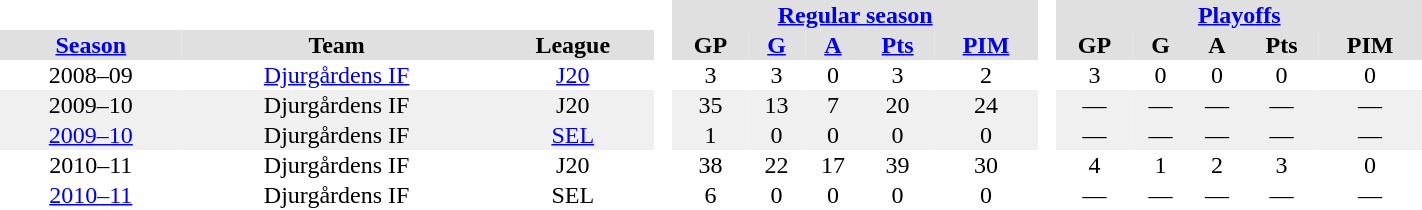<table border="0" cellpadding="1" cellspacing="0" style="text-align:center; width:75%">
<tr bgcolor="#e0e0e0">
<th colspan="3"  bgcolor="#ffffff"> </th>
<th rowspan="99" bgcolor="#ffffff"> </th>
<th colspan="5"><a href='#'>Regular season</a></th>
<th rowspan="99" bgcolor="#ffffff"> </th>
<th colspan="5"><a href='#'>Playoffs</a></th>
</tr>
<tr bgcolor="#e0e0e0">
<th><a href='#'>Season</a></th>
<th>Team</th>
<th>League</th>
<th>GP</th>
<th><a href='#'>G</a></th>
<th><a href='#'>A</a></th>
<th><a href='#'>Pts</a></th>
<th><a href='#'>PIM</a></th>
<th>GP</th>
<th>G</th>
<th>A</th>
<th>Pts</th>
<th>PIM</th>
</tr>
<tr ALIGN="center">
<td>2008–09</td>
<td><a href='#'>Djurgårdens IF</a></td>
<td><a href='#'>J20</a></td>
<td>3</td>
<td>3</td>
<td>0</td>
<td>3</td>
<td>2</td>
<td>3</td>
<td>0</td>
<td>0</td>
<td>0</td>
<td>0</td>
</tr>
<tr ALIGN="center" bgcolor="#f0f0f0">
<td>2009–10</td>
<td>Djurgårdens IF</td>
<td>J20</td>
<td>35</td>
<td>13</td>
<td>7</td>
<td>20</td>
<td>24</td>
<td>—</td>
<td>—</td>
<td>—</td>
<td>—</td>
<td>—</td>
</tr>
<tr ALIGN="center"  bgcolor="#f0f0f0">
<td><a href='#'>2009–10</a></td>
<td>Djurgårdens IF</td>
<td><a href='#'>SEL</a></td>
<td>1</td>
<td>0</td>
<td>0</td>
<td>0</td>
<td>0</td>
<td>—</td>
<td>—</td>
<td>—</td>
<td>—</td>
<td>—</td>
</tr>
<tr ALIGN="center">
<td>2010–11</td>
<td>Djurgårdens IF</td>
<td>J20</td>
<td>38</td>
<td>22</td>
<td>17</td>
<td>39</td>
<td>30</td>
<td>4</td>
<td>1</td>
<td>2</td>
<td>3</td>
<td>0</td>
</tr>
<tr ALIGN="center">
<td><a href='#'>2010–11</a></td>
<td>Djurgårdens IF</td>
<td>SEL</td>
<td>6</td>
<td>0</td>
<td>0</td>
<td>0</td>
<td>0</td>
<td>—</td>
<td>—</td>
<td>—</td>
<td>—</td>
<td>—</td>
</tr>
</table>
